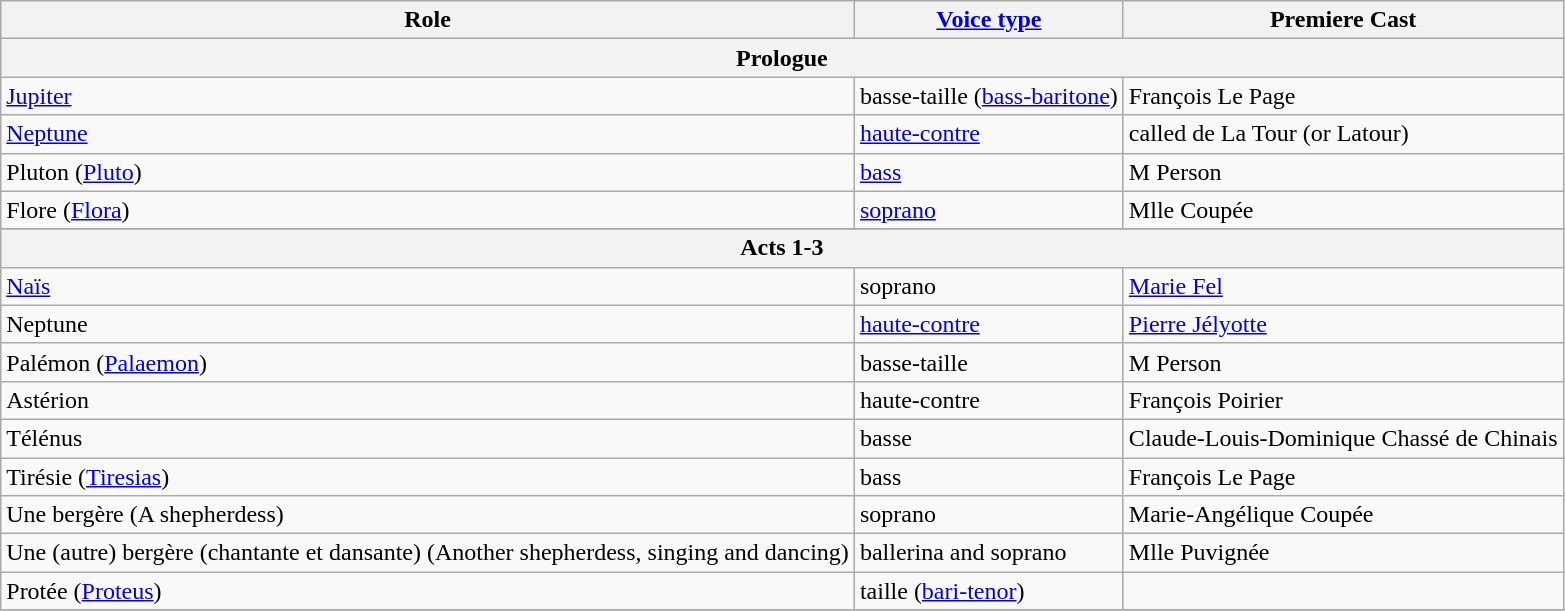<table class="wikitable">
<tr>
<th>Role</th>
<th><a href='#'>Voice type</a></th>
<th>Premiere Cast</th>
</tr>
<tr>
<th colspan="3">Prologue</th>
</tr>
<tr>
<td><a href='#'>Jupiter</a></td>
<td>basse-taille (<a href='#'>bass-baritone</a>)</td>
<td>François Le Page</td>
</tr>
<tr>
<td><a href='#'>Neptune</a></td>
<td><a href='#'>haute-contre</a></td>
<td> called de La Tour (or Latour)</td>
</tr>
<tr>
<td>Pluton (<a href='#'>Pluto</a>)</td>
<td><a href='#'>bass</a></td>
<td>M Person</td>
</tr>
<tr>
<td>Flore (<a href='#'>Flora</a>)</td>
<td><a href='#'>soprano</a></td>
<td>Mlle Coupée</td>
</tr>
<tr>
</tr>
<tr>
<th colspan="3">Acts 1-3</th>
</tr>
<tr>
<td><a href='#'>Naïs</a></td>
<td>soprano</td>
<td><a href='#'>Marie Fel</a></td>
</tr>
<tr>
<td>Neptune</td>
<td><a href='#'>haute-contre</a></td>
<td><a href='#'>Pierre Jélyotte</a></td>
</tr>
<tr>
<td>Palémon (<a href='#'>Palaemon</a>)</td>
<td>basse-taille</td>
<td>M Person</td>
</tr>
<tr>
<td>Astérion</td>
<td>haute-contre</td>
<td>François Poirier</td>
</tr>
<tr>
<td>Télénus</td>
<td>basse</td>
<td>Claude-Louis-Dominique Chassé de Chinais</td>
</tr>
<tr>
<td>Tirésie (<a href='#'>Tiresias</a>)</td>
<td>bass</td>
<td>François Le Page</td>
</tr>
<tr>
<td>Une bergère (A shepherdess)</td>
<td>soprano</td>
<td>Marie-Angélique Coupée</td>
</tr>
<tr>
<td>Une (autre) bergère (chantante et dansante) (Another shepherdess, singing and dancing)</td>
<td>ballerina and soprano</td>
<td>Mlle Puvignée</td>
</tr>
<tr>
<td>Protée (<a href='#'>Proteus</a>)</td>
<td>taille (<a href='#'>bari-tenor</a>)</td>
<td></td>
</tr>
<tr>
</tr>
</table>
